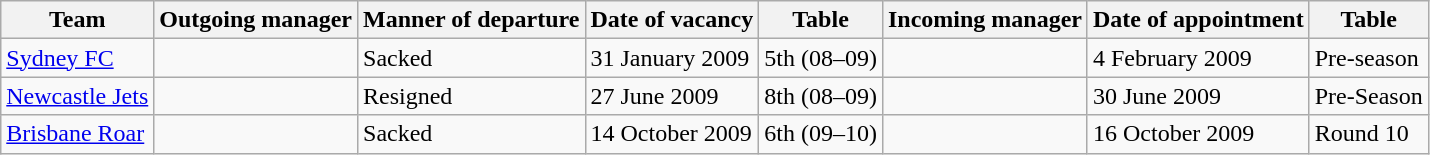<table class="wikitable sortable">
<tr>
<th>Team</th>
<th>Outgoing manager</th>
<th>Manner of departure</th>
<th>Date of vacancy</th>
<th>Table</th>
<th>Incoming manager</th>
<th>Date of appointment</th>
<th>Table</th>
</tr>
<tr>
<td><a href='#'>Sydney FC</a></td>
<td></td>
<td>Sacked</td>
<td>31 January 2009</td>
<td>5th (08–09)</td>
<td></td>
<td>4 February 2009</td>
<td>Pre-season</td>
</tr>
<tr>
<td><a href='#'>Newcastle Jets</a></td>
<td></td>
<td>Resigned</td>
<td>27 June 2009</td>
<td>8th (08–09)</td>
<td></td>
<td>30 June 2009</td>
<td>Pre-Season</td>
</tr>
<tr>
<td><a href='#'>Brisbane Roar</a></td>
<td></td>
<td>Sacked</td>
<td>14 October 2009</td>
<td>6th (09–10)</td>
<td></td>
<td>16 October 2009</td>
<td>Round 10</td>
</tr>
</table>
